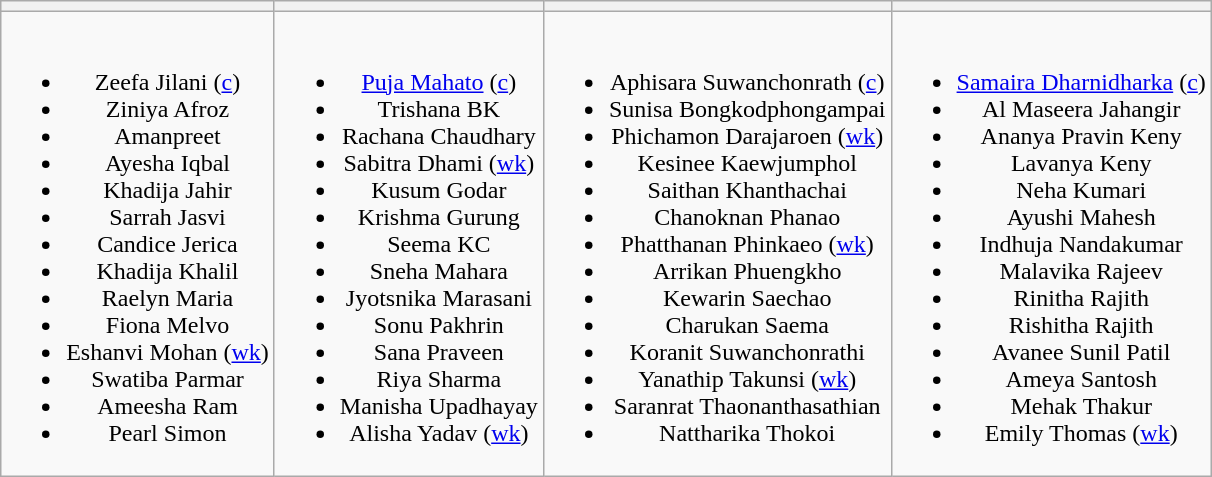<table class="wikitable" style="text-align:center; margin:auto">
<tr>
<th></th>
<th></th>
<th></th>
<th></th>
</tr>
<tr style="vertical-align:top">
<td><br><ul><li>Zeefa Jilani (<a href='#'>c</a>)</li><li>Ziniya Afroz</li><li>Amanpreet</li><li>Ayesha Iqbal</li><li>Khadija Jahir</li><li>Sarrah Jasvi</li><li>Candice Jerica</li><li>Khadija Khalil</li><li>Raelyn Maria</li><li>Fiona Melvo</li><li>Eshanvi Mohan (<a href='#'>wk</a>)</li><li>Swatiba Parmar</li><li>Ameesha Ram</li><li>Pearl Simon</li></ul></td>
<td><br><ul><li><a href='#'>Puja Mahato</a> (<a href='#'>c</a>)</li><li>Trishana BK</li><li>Rachana Chaudhary</li><li>Sabitra Dhami (<a href='#'>wk</a>)</li><li>Kusum Godar</li><li>Krishma Gurung</li><li>Seema KC</li><li>Sneha Mahara</li><li>Jyotsnika Marasani</li><li>Sonu Pakhrin</li><li>Sana Praveen</li><li>Riya Sharma</li><li>Manisha Upadhayay</li><li>Alisha Yadav (<a href='#'>wk</a>)</li></ul></td>
<td><br><ul><li>Aphisara Suwanchonrath (<a href='#'>c</a>)</li><li>Sunisa Bongkodphongampai</li><li>Phichamon Darajaroen (<a href='#'>wk</a>)</li><li>Kesinee Kaewjumphol</li><li>Saithan Khanthachai</li><li>Chanoknan Phanao</li><li>Phatthanan Phinkaeo (<a href='#'>wk</a>)</li><li>Arrikan Phuengkho</li><li>Kewarin Saechao</li><li>Charukan Saema</li><li>Koranit Suwanchonrathi</li><li>Yanathip Takunsi (<a href='#'>wk</a>)</li><li>Saranrat Thaonanthasathian</li><li>Nattharika Thokoi</li></ul></td>
<td><br><ul><li><a href='#'>Samaira Dharnidharka</a> (<a href='#'>c</a>)</li><li>Al Maseera Jahangir</li><li>Ananya Pravin Keny</li><li>Lavanya Keny</li><li>Neha Kumari</li><li>Ayushi Mahesh</li><li>Indhuja Nandakumar</li><li>Malavika Rajeev</li><li>Rinitha Rajith</li><li>Rishitha Rajith</li><li>Avanee Sunil Patil</li><li>Ameya Santosh</li><li>Mehak Thakur</li><li>Emily Thomas (<a href='#'>wk</a>)</li></ul></td>
</tr>
</table>
